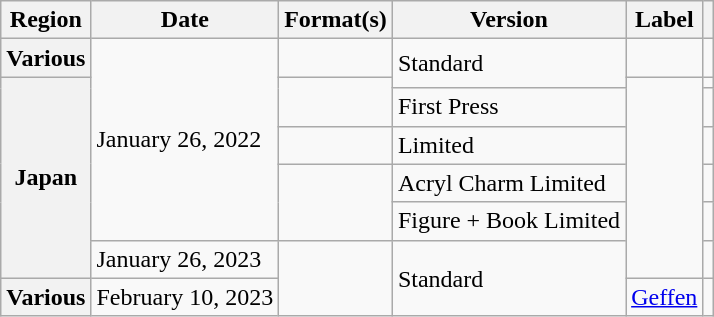<table class="wikitable plainrowheaders">
<tr>
<th scope="col">Region</th>
<th scope="col">Date</th>
<th scope="col">Format(s)</th>
<th scope="col">Version</th>
<th scope="col">Label</th>
<th scope="col"></th>
</tr>
<tr>
<th scope="row">Various</th>
<td rowspan="6">January 26, 2022</td>
<td></td>
<td rowspan="2">Standard</td>
<td></td>
<td align="center"></td>
</tr>
<tr>
<th rowspan="6" scope="row">Japan</th>
<td rowspan="2"></td>
<td rowspan="6"></td>
<td align="center"></td>
</tr>
<tr>
<td>First Press</td>
<td align="center"></td>
</tr>
<tr>
<td></td>
<td>Limited</td>
<td align="center"></td>
</tr>
<tr>
<td rowspan="2"></td>
<td>Acryl Charm Limited</td>
<td align="center"></td>
</tr>
<tr>
<td>Figure + Book Limited</td>
<td align="center"></td>
</tr>
<tr>
<td>January 26, 2023</td>
<td rowspan="2"></td>
<td rowspan="2">Standard</td>
<td align="center"></td>
</tr>
<tr>
<th scope="row">Various</th>
<td>February 10, 2023</td>
<td><a href='#'>Geffen</a></td>
<td align="center"></td>
</tr>
</table>
